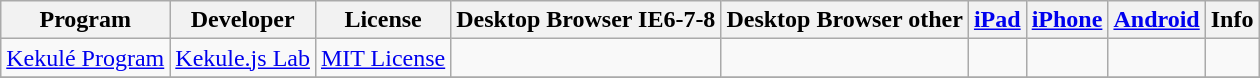<table class="wikitable">
<tr>
<th>Program</th>
<th>Developer</th>
<th>License</th>
<th>Desktop Browser IE6-7-8</th>
<th>Desktop Browser other</th>
<th><a href='#'>iPad</a></th>
<th><a href='#'>iPhone</a></th>
<th><a href='#'>Android</a></th>
<th>Info</th>
</tr>
<tr>
<td><a href='#'>Kekulé Program</a></td>
<td><a href='#'>Kekule.js Lab</a></td>
<td><a href='#'>MIT License</a></td>
<td></td>
<td></td>
<td></td>
<td></td>
<td></td>
<td></td>
</tr>
<tr>
</tr>
</table>
